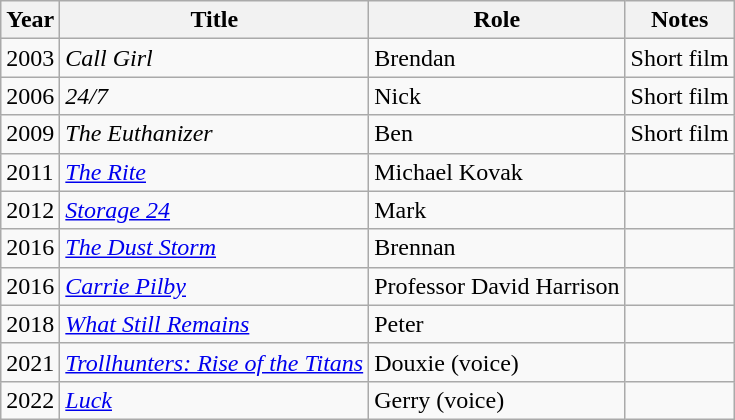<table class="wikitable sortable">
<tr>
<th>Year</th>
<th>Title</th>
<th>Role</th>
<th class="unsortable">Notes</th>
</tr>
<tr>
<td>2003</td>
<td><em>Call Girl</em></td>
<td>Brendan</td>
<td>Short film</td>
</tr>
<tr>
<td>2006</td>
<td><em>24/7</em></td>
<td>Nick</td>
<td>Short film</td>
</tr>
<tr>
<td>2009</td>
<td><em>The Euthanizer</em></td>
<td>Ben</td>
<td>Short film</td>
</tr>
<tr>
<td>2011</td>
<td><em><a href='#'>The Rite</a></em></td>
<td>Michael Kovak</td>
<td></td>
</tr>
<tr>
<td>2012</td>
<td><em><a href='#'>Storage 24</a></em></td>
<td>Mark</td>
<td></td>
</tr>
<tr>
<td>2016</td>
<td><em><a href='#'>The Dust Storm</a></em></td>
<td>Brennan</td>
<td></td>
</tr>
<tr>
<td>2016</td>
<td><em><a href='#'>Carrie Pilby</a></em></td>
<td>Professor David Harrison</td>
<td></td>
</tr>
<tr>
<td>2018</td>
<td><em><a href='#'>What Still Remains</a></em></td>
<td>Peter</td>
<td></td>
</tr>
<tr>
<td>2021</td>
<td><em><a href='#'>Trollhunters: Rise of the Titans</a></em></td>
<td>Douxie (voice)</td>
<td></td>
</tr>
<tr>
<td>2022</td>
<td><em><a href='#'>Luck</a></em></td>
<td>Gerry (voice)</td>
<td></td>
</tr>
</table>
